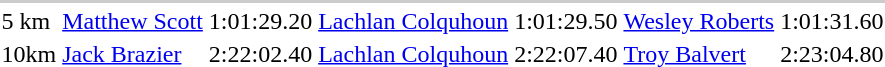<table>
<tr bgcolor="#cccccc">
<td colspan=7></td>
</tr>
<tr>
<td>5 km</td>
<td><a href='#'>Matthew Scott</a> <br> </td>
<td>1:01:29.20</td>
<td><a href='#'>Lachlan Colquhoun</a> <br> </td>
<td>1:01:29.50</td>
<td><a href='#'>Wesley Roberts</a> <br> </td>
<td>1:01:31.60</td>
</tr>
<tr>
<td>10km</td>
<td><a href='#'>Jack Brazier</a> <br> </td>
<td>2:22:02.40</td>
<td><a href='#'>Lachlan Colquhoun</a> <br> </td>
<td>2:22:07.40</td>
<td><a href='#'>Troy Balvert</a> <br> </td>
<td>2:23:04.80</td>
</tr>
</table>
